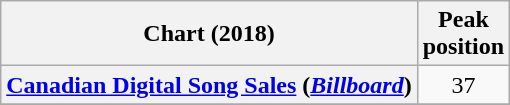<table class="wikitable sortable plainrowheaders" style="text-align:center">
<tr>
<th scope="col">Chart (2018)</th>
<th scope="col">Peak<br>position</th>
</tr>
<tr>
<th scope="row"><a href='#'>Canadian Digital Song Sales</a> (<em><a href='#'>Billboard</a></em>)</th>
<td>37</td>
</tr>
<tr>
</tr>
</table>
